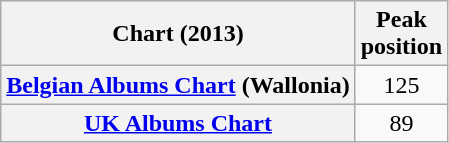<table class="wikitable sortable plainrowheaders" style="text-align:center">
<tr>
<th scope="col">Chart (2013)</th>
<th scope="col">Peak<br>position</th>
</tr>
<tr>
<th scope="row"><a href='#'>Belgian Albums Chart</a> (Wallonia)</th>
<td>125</td>
</tr>
<tr>
<th scope="row"><a href='#'>UK Albums Chart</a></th>
<td>89</td>
</tr>
</table>
